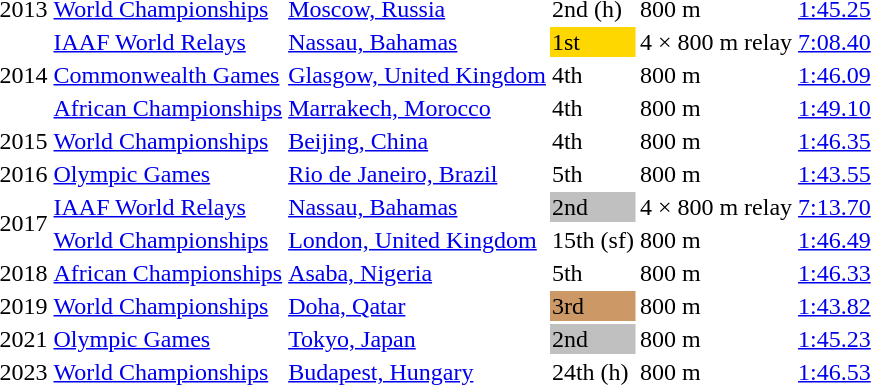<table>
<tr>
<td>2013</td>
<td><a href='#'>World Championships</a></td>
<td><a href='#'>Moscow, Russia</a></td>
<td>2nd (h)</td>
<td>800 m</td>
<td><a href='#'>1:45.25</a></td>
</tr>
<tr>
<td rowspan=3>2014</td>
<td><a href='#'>IAAF World Relays</a></td>
<td><a href='#'>Nassau, Bahamas</a></td>
<td bgcolor=gold>1st</td>
<td>4 × 800 m relay</td>
<td><a href='#'>7:08.40</a></td>
</tr>
<tr>
<td><a href='#'>Commonwealth Games</a></td>
<td><a href='#'>Glasgow, United Kingdom</a></td>
<td>4th</td>
<td>800 m</td>
<td><a href='#'>1:46.09</a></td>
</tr>
<tr>
<td><a href='#'>African Championships</a></td>
<td><a href='#'>Marrakech, Morocco</a></td>
<td>4th</td>
<td>800 m</td>
<td><a href='#'>1:49.10</a></td>
</tr>
<tr>
<td>2015</td>
<td><a href='#'>World Championships</a></td>
<td><a href='#'>Beijing, China</a></td>
<td>4th</td>
<td>800 m</td>
<td><a href='#'>1:46.35</a></td>
</tr>
<tr>
<td>2016</td>
<td><a href='#'>Olympic Games</a></td>
<td><a href='#'>Rio de Janeiro, Brazil</a></td>
<td>5th</td>
<td>800 m</td>
<td><a href='#'>1:43.55</a></td>
</tr>
<tr>
<td rowspan=2>2017</td>
<td><a href='#'>IAAF World Relays</a></td>
<td><a href='#'>Nassau, Bahamas</a></td>
<td bgcolor=silver>2nd</td>
<td>4 × 800 m relay</td>
<td><a href='#'>7:13.70</a></td>
</tr>
<tr>
<td><a href='#'>World Championships</a></td>
<td><a href='#'>London, United Kingdom</a></td>
<td>15th (sf)</td>
<td>800 m</td>
<td><a href='#'>1:46.49</a></td>
</tr>
<tr>
<td>2018</td>
<td><a href='#'>African Championships</a></td>
<td><a href='#'>Asaba, Nigeria</a></td>
<td>5th</td>
<td>800 m</td>
<td><a href='#'>1:46.33</a></td>
</tr>
<tr>
<td>2019</td>
<td><a href='#'>World Championships</a></td>
<td><a href='#'>Doha, Qatar</a></td>
<td bgcolor=cc9966>3rd</td>
<td>800 m</td>
<td><a href='#'>1:43.82</a></td>
</tr>
<tr>
<td>2021</td>
<td><a href='#'>Olympic Games</a></td>
<td><a href='#'>Tokyo, Japan</a></td>
<td bgcolor=silver>2nd</td>
<td>800 m</td>
<td><a href='#'>1:45.23</a></td>
</tr>
<tr>
<td>2023</td>
<td><a href='#'>World Championships</a></td>
<td><a href='#'>Budapest, Hungary</a></td>
<td>24th (h)</td>
<td>800 m</td>
<td><a href='#'>1:46.53</a></td>
</tr>
</table>
